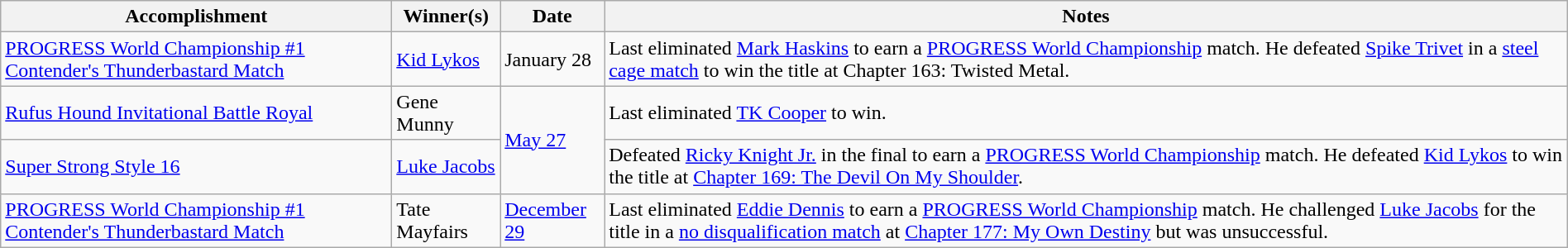<table class="wikitable" style="width:100%;">
<tr>
<th>Accomplishment</th>
<th>Winner(s)</th>
<th>Date</th>
<th>Notes</th>
</tr>
<tr>
<td><a href='#'>PROGRESS World Championship #1 Contender's Thunderbastard Match</a></td>
<td><a href='#'>Kid Lykos</a></td>
<td>January 28<br></td>
<td>Last eliminated <a href='#'>Mark Haskins</a> to earn a <a href='#'>PROGRESS World Championship</a> match. He defeated <a href='#'>Spike Trivet</a> in a <a href='#'>steel cage match</a> to win the title at Chapter 163: Twisted Metal.</td>
</tr>
<tr>
<td><a href='#'>Rufus Hound Invitational Battle Royal</a></td>
<td>Gene Munny</td>
<td rowspan=2><a href='#'>May 27</a></td>
<td>Last eliminated <a href='#'>TK Cooper</a> to win.</td>
</tr>
<tr>
<td><a href='#'>Super Strong Style 16</a></td>
<td><a href='#'>Luke Jacobs</a></td>
<td>Defeated <a href='#'>Ricky Knight Jr.</a> in the final to earn a <a href='#'>PROGRESS World Championship</a> match. He defeated <a href='#'>Kid Lykos</a> to win the title at <a href='#'>Chapter 169: The Devil On My Shoulder</a>.</td>
</tr>
<tr>
<td><a href='#'>PROGRESS World Championship #1 Contender's Thunderbastard Match</a></td>
<td>Tate Mayfairs</td>
<td><a href='#'>December 29</a></td>
<td>Last eliminated <a href='#'>Eddie Dennis</a> to earn a <a href='#'>PROGRESS World Championship</a> match. He challenged <a href='#'>Luke Jacobs</a> for the title in a <a href='#'>no disqualification match</a> at <a href='#'>Chapter 177: My Own Destiny</a> but was unsuccessful.</td>
</tr>
</table>
